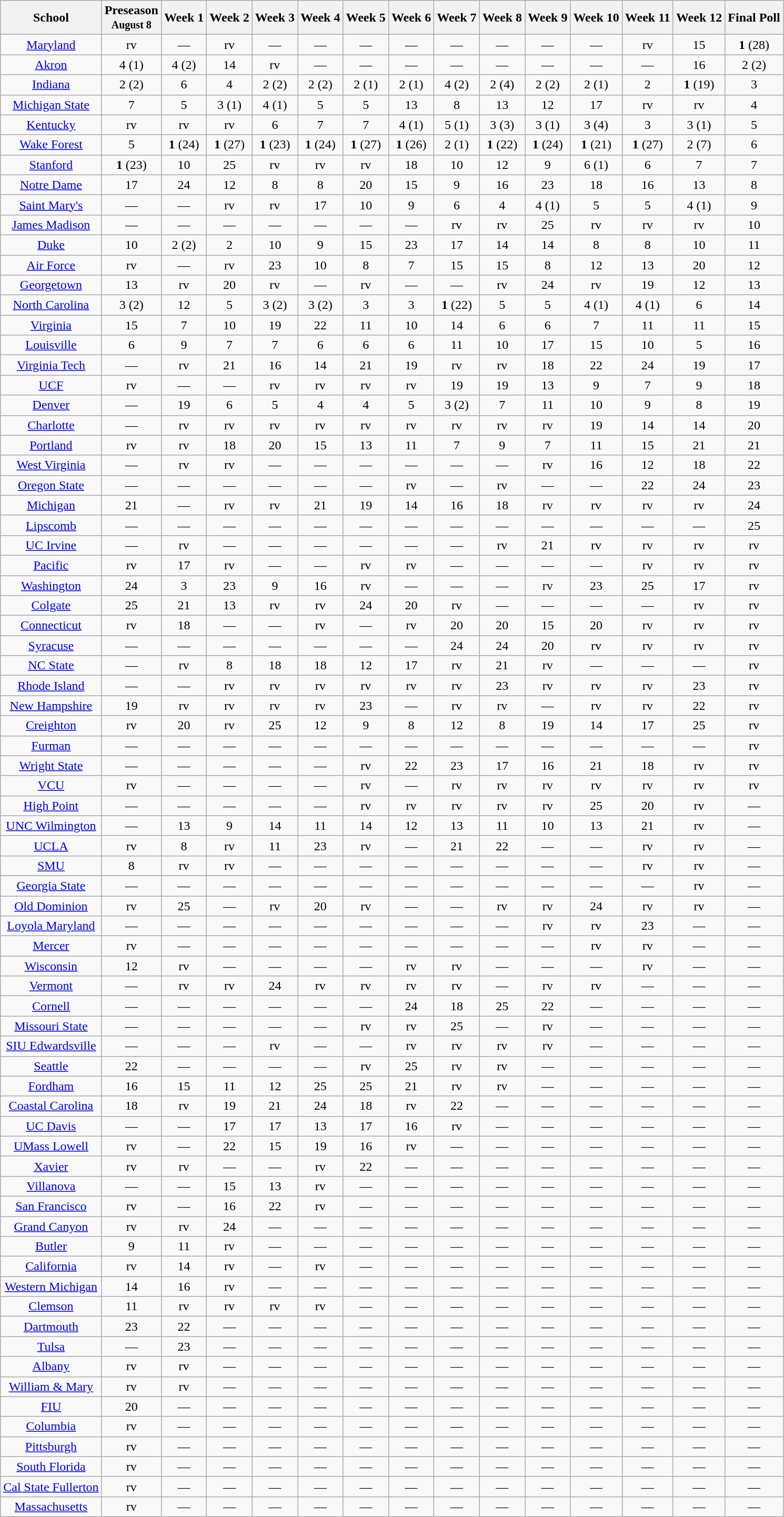<table class="wikitable" style="text-align: center; width 100%;">
<tr>
<th>School</th>
<th>Preseason<br><small>August 8</small></th>
<th>Week 1</th>
<th>Week 2</th>
<th>Week 3</th>
<th>Week 4</th>
<th>Week 5</th>
<th>Week 6</th>
<th>Week 7</th>
<th>Week 8</th>
<th>Week 9</th>
<th>Week 10</th>
<th>Week 11</th>
<th>Week 12</th>
<th>Final Poll</th>
</tr>
<tr>
<td><a href='#'>Maryland</a></td>
<td>rv</td>
<td>—</td>
<td>rv</td>
<td>—</td>
<td>—</td>
<td>—</td>
<td>—</td>
<td>—</td>
<td>—</td>
<td>—</td>
<td>—</td>
<td>rv</td>
<td>15</td>
<td><strong>1</strong> (28)</td>
</tr>
<tr>
<td><a href='#'>Akron</a></td>
<td>4 (1)</td>
<td>4 (2)</td>
<td>14</td>
<td>rv</td>
<td>—</td>
<td>—</td>
<td>—</td>
<td>—</td>
<td>—</td>
<td>—</td>
<td>—</td>
<td>—</td>
<td>16</td>
<td>2 (2)</td>
</tr>
<tr>
<td><a href='#'>Indiana</a></td>
<td>2 (2)</td>
<td>6</td>
<td>4</td>
<td>2 (2)</td>
<td>2 (2)</td>
<td>2 (1)</td>
<td>2 (1)</td>
<td>4 (2)</td>
<td>2 (4)</td>
<td>2 (2)</td>
<td>2 (1)</td>
<td>2</td>
<td><strong>1</strong> (19)</td>
<td>3</td>
</tr>
<tr>
<td><a href='#'>Michigan State</a></td>
<td>7</td>
<td>5</td>
<td>3 (1)</td>
<td>4 (1)</td>
<td>5</td>
<td>5</td>
<td>13</td>
<td>8</td>
<td>13</td>
<td>12</td>
<td>17</td>
<td>rv</td>
<td>rv</td>
<td>4</td>
</tr>
<tr>
<td><a href='#'>Kentucky</a></td>
<td>rv</td>
<td>rv</td>
<td>rv</td>
<td>6</td>
<td>7</td>
<td>7</td>
<td>4 (1)</td>
<td>5 (1)</td>
<td>3 (3)</td>
<td>3 (1)</td>
<td>3 (4)</td>
<td>3</td>
<td>3 (1)</td>
<td>5</td>
</tr>
<tr>
<td><a href='#'>Wake Forest</a></td>
<td>5</td>
<td><strong>1</strong> (24)</td>
<td><strong>1</strong> (27)</td>
<td><strong>1</strong> (23)</td>
<td><strong>1</strong> (24)</td>
<td><strong>1</strong> (27)</td>
<td><strong>1</strong> (26)</td>
<td>2 (1)</td>
<td><strong>1</strong> (22)</td>
<td><strong>1</strong> (24)</td>
<td><strong>1</strong> (21)</td>
<td><strong>1</strong> (27)</td>
<td>2 (7)</td>
<td>6</td>
</tr>
<tr>
<td><a href='#'>Stanford</a></td>
<td><strong>1</strong> (23)</td>
<td>10</td>
<td>25</td>
<td>rv</td>
<td>rv</td>
<td>rv</td>
<td>18</td>
<td>10</td>
<td>12</td>
<td>9</td>
<td>6 (1)</td>
<td>6</td>
<td>7</td>
<td>7</td>
</tr>
<tr>
<td><a href='#'>Notre Dame</a></td>
<td>17</td>
<td>24</td>
<td>12</td>
<td>8</td>
<td>8</td>
<td>20</td>
<td>15</td>
<td>9</td>
<td>16</td>
<td>23</td>
<td>18</td>
<td>16</td>
<td>13</td>
<td>8</td>
</tr>
<tr>
<td><a href='#'>Saint Mary's</a></td>
<td>—</td>
<td>—</td>
<td>rv</td>
<td>rv</td>
<td>17</td>
<td>10</td>
<td>9</td>
<td>6</td>
<td>4</td>
<td>4 (1)</td>
<td>5</td>
<td>5</td>
<td>4 (1)</td>
<td>9</td>
</tr>
<tr>
<td><a href='#'>James Madison</a></td>
<td>—</td>
<td>—</td>
<td>—</td>
<td>—</td>
<td>—</td>
<td>—</td>
<td>—</td>
<td>rv</td>
<td>rv</td>
<td>25</td>
<td>rv</td>
<td>rv</td>
<td>rv</td>
<td>10</td>
</tr>
<tr>
<td><a href='#'>Duke</a></td>
<td>10</td>
<td>2 (2)</td>
<td>2</td>
<td>10</td>
<td>9</td>
<td>15</td>
<td>23</td>
<td>17</td>
<td>14</td>
<td>14</td>
<td>8</td>
<td>8</td>
<td>10</td>
<td>11</td>
</tr>
<tr>
<td><a href='#'>Air Force</a></td>
<td>rv</td>
<td>—</td>
<td>rv</td>
<td>23</td>
<td>10</td>
<td>8</td>
<td>7</td>
<td>15</td>
<td>15</td>
<td>8</td>
<td>12</td>
<td>13</td>
<td>20</td>
<td>12</td>
</tr>
<tr>
<td><a href='#'>Georgetown</a></td>
<td>13</td>
<td>rv</td>
<td>20</td>
<td>rv</td>
<td>—</td>
<td>rv</td>
<td>—</td>
<td>—</td>
<td>rv</td>
<td>24</td>
<td>rv</td>
<td>19</td>
<td>12</td>
<td>13</td>
</tr>
<tr>
<td><a href='#'>North Carolina</a></td>
<td>3 (2)</td>
<td>12</td>
<td>5</td>
<td>3 (2)</td>
<td>3 (2)</td>
<td>3</td>
<td>3</td>
<td><strong>1</strong> (22)</td>
<td>5</td>
<td>5</td>
<td>4 (1)</td>
<td>4 (1)</td>
<td>6</td>
<td>14</td>
</tr>
<tr>
<td><a href='#'>Virginia</a></td>
<td>15</td>
<td>7</td>
<td>10</td>
<td>19</td>
<td>22</td>
<td>11</td>
<td>10</td>
<td>14</td>
<td>6</td>
<td>6</td>
<td>7</td>
<td>11</td>
<td>11</td>
<td>15</td>
</tr>
<tr>
<td><a href='#'>Louisville</a></td>
<td>6</td>
<td>9</td>
<td>7</td>
<td>7</td>
<td>6</td>
<td>6</td>
<td>6</td>
<td>11</td>
<td>10</td>
<td>17</td>
<td>15</td>
<td>10</td>
<td>5</td>
<td>16</td>
</tr>
<tr>
<td><a href='#'>Virginia Tech</a></td>
<td>—</td>
<td>rv</td>
<td>21</td>
<td>16</td>
<td>14</td>
<td>21</td>
<td>19</td>
<td>rv</td>
<td>rv</td>
<td>18</td>
<td>22</td>
<td>24</td>
<td>19</td>
<td>17</td>
</tr>
<tr>
<td><a href='#'>UCF</a></td>
<td>rv</td>
<td>—</td>
<td>—</td>
<td>rv</td>
<td>rv</td>
<td>rv</td>
<td>rv</td>
<td>19</td>
<td>19</td>
<td>13</td>
<td>9</td>
<td>7</td>
<td>9</td>
<td>18</td>
</tr>
<tr>
<td><a href='#'>Denver</a></td>
<td>—</td>
<td>19</td>
<td>6</td>
<td>5</td>
<td>4</td>
<td>4</td>
<td>5</td>
<td>3 (2)</td>
<td>7</td>
<td>11</td>
<td>10</td>
<td>9</td>
<td>8</td>
<td>19</td>
</tr>
<tr>
<td><a href='#'>Charlotte</a></td>
<td>—</td>
<td>rv</td>
<td>rv</td>
<td>rv</td>
<td>rv</td>
<td>rv</td>
<td>rv</td>
<td>rv</td>
<td>rv</td>
<td>rv</td>
<td>19</td>
<td>14</td>
<td>14</td>
<td>20</td>
</tr>
<tr>
<td><a href='#'>Portland</a></td>
<td>rv</td>
<td>rv</td>
<td>18</td>
<td>20</td>
<td>15</td>
<td>13</td>
<td>11</td>
<td>7</td>
<td>9</td>
<td>7</td>
<td>11</td>
<td>15</td>
<td>21</td>
<td>21</td>
</tr>
<tr>
<td><a href='#'>West Virginia</a></td>
<td>—</td>
<td>rv</td>
<td>rv</td>
<td>—</td>
<td>—</td>
<td>—</td>
<td>—</td>
<td>—</td>
<td>—</td>
<td>rv</td>
<td>16</td>
<td>12</td>
<td>18</td>
<td>22</td>
</tr>
<tr>
<td><a href='#'>Oregon State</a></td>
<td>—</td>
<td>—</td>
<td>—</td>
<td>—</td>
<td>—</td>
<td>—</td>
<td>rv</td>
<td>—</td>
<td>rv</td>
<td>—</td>
<td>—</td>
<td>22</td>
<td>24</td>
<td>23</td>
</tr>
<tr>
<td><a href='#'>Michigan</a></td>
<td>21</td>
<td>—</td>
<td>rv</td>
<td>rv</td>
<td>21</td>
<td>19</td>
<td>14</td>
<td>16</td>
<td>18</td>
<td>rv</td>
<td>rv</td>
<td>rv</td>
<td>rv</td>
<td>24</td>
</tr>
<tr>
<td><a href='#'>Lipscomb</a></td>
<td>—</td>
<td>—</td>
<td>—</td>
<td>—</td>
<td>—</td>
<td>—</td>
<td>—</td>
<td>—</td>
<td>—</td>
<td>—</td>
<td>—</td>
<td>—</td>
<td>—</td>
<td>25</td>
</tr>
<tr>
<td><a href='#'>UC Irvine</a></td>
<td>—</td>
<td>rv</td>
<td>—</td>
<td>—</td>
<td>—</td>
<td>—</td>
<td>—</td>
<td>—</td>
<td>rv</td>
<td>21</td>
<td>rv</td>
<td>rv</td>
<td>rv</td>
<td>rv</td>
</tr>
<tr>
<td><a href='#'>Pacific</a></td>
<td>rv</td>
<td>17</td>
<td>rv</td>
<td>—</td>
<td>—</td>
<td>rv</td>
<td>rv</td>
<td>—</td>
<td>—</td>
<td>—</td>
<td>—</td>
<td>rv</td>
<td>rv</td>
<td>rv</td>
</tr>
<tr>
<td><a href='#'>Washington</a></td>
<td>24</td>
<td>3</td>
<td>23</td>
<td>9</td>
<td>16</td>
<td>rv</td>
<td>—</td>
<td>—</td>
<td>—</td>
<td>rv</td>
<td>23</td>
<td>25</td>
<td>17</td>
<td>rv</td>
</tr>
<tr>
<td><a href='#'>Colgate</a></td>
<td>25</td>
<td>21</td>
<td>13</td>
<td>rv</td>
<td>rv</td>
<td>24</td>
<td>20</td>
<td>rv</td>
<td>—</td>
<td>—</td>
<td>—</td>
<td>—</td>
<td>rv</td>
<td>rv</td>
</tr>
<tr>
<td><a href='#'>Connecticut</a></td>
<td>rv</td>
<td>18</td>
<td>—</td>
<td>—</td>
<td>rv</td>
<td>—</td>
<td>rv</td>
<td>20</td>
<td>20</td>
<td>15</td>
<td>20</td>
<td>rv</td>
<td>rv</td>
<td>rv</td>
</tr>
<tr>
<td><a href='#'>Syracuse</a></td>
<td>—</td>
<td>—</td>
<td>—</td>
<td>—</td>
<td>—</td>
<td>—</td>
<td>—</td>
<td>24</td>
<td>24</td>
<td>20</td>
<td>rv</td>
<td>rv</td>
<td>rv</td>
<td>rv</td>
</tr>
<tr>
<td><a href='#'>NC State</a></td>
<td>—</td>
<td>rv</td>
<td>8</td>
<td>18</td>
<td>18</td>
<td>12</td>
<td>17</td>
<td>rv</td>
<td>21</td>
<td>rv</td>
<td>—</td>
<td>—</td>
<td>—</td>
<td>rv</td>
</tr>
<tr>
<td><a href='#'>Rhode Island</a></td>
<td>—</td>
<td>—</td>
<td>rv</td>
<td>rv</td>
<td>rv</td>
<td>rv</td>
<td>rv</td>
<td>rv</td>
<td>23</td>
<td>rv</td>
<td>rv</td>
<td>rv</td>
<td>23</td>
<td>rv</td>
</tr>
<tr>
<td><a href='#'>New Hampshire</a></td>
<td>19</td>
<td>rv</td>
<td>rv</td>
<td>rv</td>
<td>rv</td>
<td>23</td>
<td>—</td>
<td>rv</td>
<td>rv</td>
<td>—</td>
<td>rv</td>
<td>rv</td>
<td>22</td>
<td>rv</td>
</tr>
<tr>
<td><a href='#'>Creighton</a></td>
<td>rv</td>
<td>20</td>
<td>rv</td>
<td>25</td>
<td>12</td>
<td>9</td>
<td>8</td>
<td>12</td>
<td>8</td>
<td>19</td>
<td>14</td>
<td>17</td>
<td>25</td>
<td>rv</td>
</tr>
<tr>
<td><a href='#'>Furman</a></td>
<td>—</td>
<td>—</td>
<td>—</td>
<td>—</td>
<td>—</td>
<td>—</td>
<td>—</td>
<td>—</td>
<td>—</td>
<td>—</td>
<td>—</td>
<td>—</td>
<td>—</td>
<td>rv</td>
</tr>
<tr>
<td><a href='#'>Wright State</a></td>
<td>—</td>
<td>—</td>
<td>—</td>
<td>—</td>
<td>—</td>
<td>rv</td>
<td>22</td>
<td>23</td>
<td>17</td>
<td>16</td>
<td>21</td>
<td>18</td>
<td>rv</td>
<td>rv</td>
</tr>
<tr>
<td><a href='#'>VCU</a></td>
<td>rv</td>
<td>—</td>
<td>—</td>
<td>—</td>
<td>—</td>
<td>rv</td>
<td>—</td>
<td>rv</td>
<td>rv</td>
<td>rv</td>
<td>rv</td>
<td>rv</td>
<td>rv</td>
<td>rv</td>
</tr>
<tr>
<td><a href='#'>High Point</a></td>
<td>—</td>
<td>—</td>
<td>—</td>
<td>—</td>
<td>—</td>
<td>rv</td>
<td>rv</td>
<td>rv</td>
<td>rv</td>
<td>rv</td>
<td>25</td>
<td>20</td>
<td>rv</td>
<td>—</td>
</tr>
<tr>
<td><a href='#'>UNC Wilmington</a></td>
<td>—</td>
<td>13</td>
<td>9</td>
<td>14</td>
<td>11</td>
<td>14</td>
<td>12</td>
<td>13</td>
<td>11</td>
<td>10</td>
<td>13</td>
<td>21</td>
<td>rv</td>
<td>—</td>
</tr>
<tr>
<td><a href='#'>UCLA</a></td>
<td>rv</td>
<td>8</td>
<td>rv</td>
<td>11</td>
<td>23</td>
<td>rv</td>
<td>—</td>
<td>21</td>
<td>22</td>
<td>—</td>
<td>—</td>
<td>rv</td>
<td>rv</td>
<td>—</td>
</tr>
<tr>
<td><a href='#'>SMU</a></td>
<td>8</td>
<td>rv</td>
<td>rv</td>
<td>—</td>
<td>—</td>
<td>—</td>
<td>—</td>
<td>—</td>
<td>—</td>
<td>—</td>
<td>—</td>
<td>rv</td>
<td>rv</td>
<td>—</td>
</tr>
<tr>
</tr>
<tr>
<td><a href='#'>Georgia State</a></td>
<td>—</td>
<td>—</td>
<td>—</td>
<td>—</td>
<td>—</td>
<td>—</td>
<td>—</td>
<td>—</td>
<td>—</td>
<td>—</td>
<td>—</td>
<td>—</td>
<td>rv</td>
<td>—</td>
</tr>
<tr>
<td><a href='#'>Old Dominion</a></td>
<td>rv</td>
<td>25</td>
<td>—</td>
<td>rv</td>
<td>20</td>
<td>rv</td>
<td>—</td>
<td>—</td>
<td>rv</td>
<td>rv</td>
<td>24</td>
<td>rv</td>
<td>rv</td>
<td>—</td>
</tr>
<tr>
<td><a href='#'>Loyola Maryland</a></td>
<td>—</td>
<td>—</td>
<td>—</td>
<td>—</td>
<td>—</td>
<td>—</td>
<td>—</td>
<td>—</td>
<td>—</td>
<td>rv</td>
<td>rv</td>
<td>23</td>
<td>—</td>
<td>—</td>
</tr>
<tr>
<td><a href='#'>Mercer</a></td>
<td>rv</td>
<td>—</td>
<td>—</td>
<td>—</td>
<td>—</td>
<td>—</td>
<td>—</td>
<td>—</td>
<td>—</td>
<td>—</td>
<td>rv</td>
<td>rv</td>
<td>—</td>
<td>—</td>
</tr>
<tr>
<td><a href='#'>Wisconsin</a></td>
<td>12</td>
<td>rv</td>
<td>—</td>
<td>—</td>
<td>—</td>
<td>—</td>
<td>rv</td>
<td>rv</td>
<td>—</td>
<td>—</td>
<td>—</td>
<td>rv</td>
<td>—</td>
<td>—</td>
</tr>
<tr>
<td><a href='#'>Vermont</a></td>
<td>—</td>
<td>rv</td>
<td>rv</td>
<td>24</td>
<td>rv</td>
<td>rv</td>
<td>rv</td>
<td>rv</td>
<td>—</td>
<td>rv</td>
<td>rv</td>
<td>—</td>
<td>—</td>
<td>—</td>
</tr>
<tr>
<td><a href='#'>Cornell</a></td>
<td>—</td>
<td>—</td>
<td>—</td>
<td>—</td>
<td>—</td>
<td>—</td>
<td>24</td>
<td>18</td>
<td>25</td>
<td>22</td>
<td>—</td>
<td>—</td>
<td>—</td>
<td>—</td>
</tr>
<tr>
<td><a href='#'>Missouri State</a></td>
<td>—</td>
<td>—</td>
<td>—</td>
<td>—</td>
<td>—</td>
<td>rv</td>
<td>rv</td>
<td>25</td>
<td>—</td>
<td>rv</td>
<td>—</td>
<td>—</td>
<td>—</td>
<td>—</td>
</tr>
<tr>
<td><a href='#'>SIU Edwardsville</a></td>
<td>—</td>
<td>—</td>
<td>—</td>
<td>rv</td>
<td>—</td>
<td>—</td>
<td>rv</td>
<td>rv</td>
<td>rv</td>
<td>rv</td>
<td>—</td>
<td>—</td>
<td>—</td>
<td>—</td>
</tr>
<tr>
<td><a href='#'>Seattle</a></td>
<td>22</td>
<td>—</td>
<td>—</td>
<td>—</td>
<td>—</td>
<td>rv</td>
<td>25</td>
<td>rv</td>
<td>rv</td>
<td>—</td>
<td>—</td>
<td>—</td>
<td>—</td>
<td>—</td>
</tr>
<tr>
<td><a href='#'>Fordham</a></td>
<td>16</td>
<td>15</td>
<td>11</td>
<td>12</td>
<td>25</td>
<td>25</td>
<td>21</td>
<td>rv</td>
<td>rv</td>
<td>—</td>
<td>—</td>
<td>—</td>
<td>—</td>
<td>—</td>
</tr>
<tr>
<td><a href='#'>Coastal Carolina</a></td>
<td>18</td>
<td>rv</td>
<td>19</td>
<td>21</td>
<td>24</td>
<td>18</td>
<td>rv</td>
<td>22</td>
<td>—</td>
<td>—</td>
<td>—</td>
<td>—</td>
<td>—</td>
<td>—</td>
</tr>
<tr>
<td><a href='#'>UC Davis</a></td>
<td>—</td>
<td>—</td>
<td>17</td>
<td>17</td>
<td>13</td>
<td>17</td>
<td>16</td>
<td>rv</td>
<td>—</td>
<td>—</td>
<td>—</td>
<td>—</td>
<td>—</td>
<td>—</td>
</tr>
<tr>
<td><a href='#'>UMass Lowell</a></td>
<td>rv</td>
<td>—</td>
<td>22</td>
<td>15</td>
<td>19</td>
<td>16</td>
<td>rv</td>
<td>—</td>
<td>—</td>
<td>—</td>
<td>—</td>
<td>—</td>
<td>—</td>
<td>—</td>
</tr>
<tr>
<td><a href='#'>Xavier</a></td>
<td>rv</td>
<td>rv</td>
<td>—</td>
<td>—</td>
<td>rv</td>
<td>22</td>
<td>—</td>
<td>—</td>
<td>—</td>
<td>—</td>
<td>—</td>
<td>—</td>
<td>—</td>
<td>—</td>
</tr>
<tr>
<td><a href='#'>Villanova</a></td>
<td>—</td>
<td>—</td>
<td>15</td>
<td>13</td>
<td>rv</td>
<td>—</td>
<td>—</td>
<td>—</td>
<td>—</td>
<td>—</td>
<td>—</td>
<td>—</td>
<td>—</td>
<td>—</td>
</tr>
<tr>
<td><a href='#'>San Francisco</a></td>
<td>rv</td>
<td>—</td>
<td>16</td>
<td>22</td>
<td>rv</td>
<td>—</td>
<td>—</td>
<td>—</td>
<td>—</td>
<td>—</td>
<td>—</td>
<td>—</td>
<td>—</td>
<td>—</td>
</tr>
<tr>
<td><a href='#'>Grand Canyon</a></td>
<td>rv</td>
<td>rv</td>
<td>24</td>
<td>—</td>
<td>—</td>
<td>—</td>
<td>—</td>
<td>—</td>
<td>—</td>
<td>—</td>
<td>—</td>
<td>—</td>
<td>—</td>
<td>—</td>
</tr>
<tr>
<td><a href='#'>Butler</a></td>
<td>9</td>
<td>11</td>
<td>rv</td>
<td>—</td>
<td>—</td>
<td>—</td>
<td>—</td>
<td>—</td>
<td>—</td>
<td>—</td>
<td>—</td>
<td>—</td>
<td>—</td>
<td>—</td>
</tr>
<tr>
<td><a href='#'>California</a></td>
<td>rv</td>
<td>14</td>
<td>rv</td>
<td>—</td>
<td>rv</td>
<td>—</td>
<td>—</td>
<td>—</td>
<td>—</td>
<td>—</td>
<td>—</td>
<td>—</td>
<td>—</td>
<td>—</td>
</tr>
<tr>
<td><a href='#'>Western Michigan</a></td>
<td>14</td>
<td>16</td>
<td>rv</td>
<td>—</td>
<td>—</td>
<td>—</td>
<td>—</td>
<td>—</td>
<td>—</td>
<td>—</td>
<td>—</td>
<td>—</td>
<td>—</td>
<td>—</td>
</tr>
<tr>
<td><a href='#'>Clemson</a></td>
<td>11</td>
<td>rv</td>
<td>rv</td>
<td>rv</td>
<td>rv</td>
<td>—</td>
<td>—</td>
<td>—</td>
<td>—</td>
<td>—</td>
<td>—</td>
<td>—</td>
<td>—</td>
<td>—</td>
</tr>
<tr>
<td><a href='#'>Dartmouth</a></td>
<td>23</td>
<td>22</td>
<td>—</td>
<td>—</td>
<td>—</td>
<td>—</td>
<td>—</td>
<td>—</td>
<td>—</td>
<td>—</td>
<td>—</td>
<td>—</td>
<td>—</td>
<td>—</td>
</tr>
<tr>
<td><a href='#'>Tulsa</a></td>
<td>—</td>
<td>23</td>
<td>—</td>
<td>—</td>
<td>—</td>
<td>—</td>
<td>—</td>
<td>—</td>
<td>—</td>
<td>—</td>
<td>—</td>
<td>—</td>
<td>—</td>
<td>—</td>
</tr>
<tr>
<td><a href='#'>Albany</a></td>
<td>rv</td>
<td>rv</td>
<td>—</td>
<td>—</td>
<td>—</td>
<td>—</td>
<td>—</td>
<td>—</td>
<td>—</td>
<td>—</td>
<td>—</td>
<td>—</td>
<td>—</td>
<td>—</td>
</tr>
<tr>
<td><a href='#'>William & Mary</a></td>
<td>rv</td>
<td>rv</td>
<td>—</td>
<td>—</td>
<td>—</td>
<td>—</td>
<td>—</td>
<td>—</td>
<td>—</td>
<td>—</td>
<td>—</td>
<td>—</td>
<td>—</td>
<td>—</td>
</tr>
<tr>
<td><a href='#'>FIU</a></td>
<td>20</td>
<td>—</td>
<td>—</td>
<td>—</td>
<td>—</td>
<td>—</td>
<td>—</td>
<td>—</td>
<td>—</td>
<td>—</td>
<td>—</td>
<td>—</td>
<td>—</td>
<td>—</td>
</tr>
<tr>
<td><a href='#'>Columbia</a></td>
<td>rv</td>
<td>—</td>
<td>—</td>
<td>—</td>
<td>—</td>
<td>—</td>
<td>—</td>
<td>—</td>
<td>—</td>
<td>—</td>
<td>—</td>
<td>—</td>
<td>—</td>
<td>—</td>
</tr>
<tr>
<td><a href='#'>Pittsburgh</a></td>
<td>rv</td>
<td>—</td>
<td>—</td>
<td>—</td>
<td>—</td>
<td>—</td>
<td>—</td>
<td>—</td>
<td>—</td>
<td>—</td>
<td>—</td>
<td>—</td>
<td>—</td>
<td>—</td>
</tr>
<tr>
<td><a href='#'>South Florida</a></td>
<td>rv</td>
<td>—</td>
<td>—</td>
<td>—</td>
<td>—</td>
<td>—</td>
<td>—</td>
<td>—</td>
<td>—</td>
<td>—</td>
<td>—</td>
<td>—</td>
<td>—</td>
<td>—</td>
</tr>
<tr>
<td><a href='#'>Cal State Fullerton</a></td>
<td>rv</td>
<td>—</td>
<td>—</td>
<td>—</td>
<td>—</td>
<td>—</td>
<td>—</td>
<td>—</td>
<td>—</td>
<td>—</td>
<td>—</td>
<td>—</td>
<td>—</td>
<td>—</td>
</tr>
<tr>
<td><a href='#'>Massachusetts</a></td>
<td>rv</td>
<td>—</td>
<td>—</td>
<td>—</td>
<td>—</td>
<td>—</td>
<td>—</td>
<td>—</td>
<td>—</td>
<td>—</td>
<td>—</td>
<td>—</td>
<td>—</td>
<td>—</td>
</tr>
</table>
